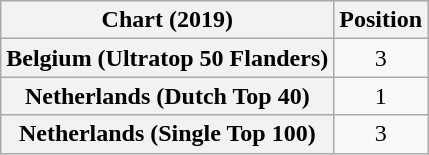<table class="wikitable plainrowheaders sortable" style="text-align:center">
<tr>
<th>Chart (2019)</th>
<th>Position</th>
</tr>
<tr>
<th scope="row">Belgium (Ultratop 50 Flanders)</th>
<td>3</td>
</tr>
<tr>
<th scope="row">Netherlands (Dutch Top 40)</th>
<td>1</td>
</tr>
<tr>
<th scope="row">Netherlands (Single Top 100)</th>
<td>3</td>
</tr>
</table>
